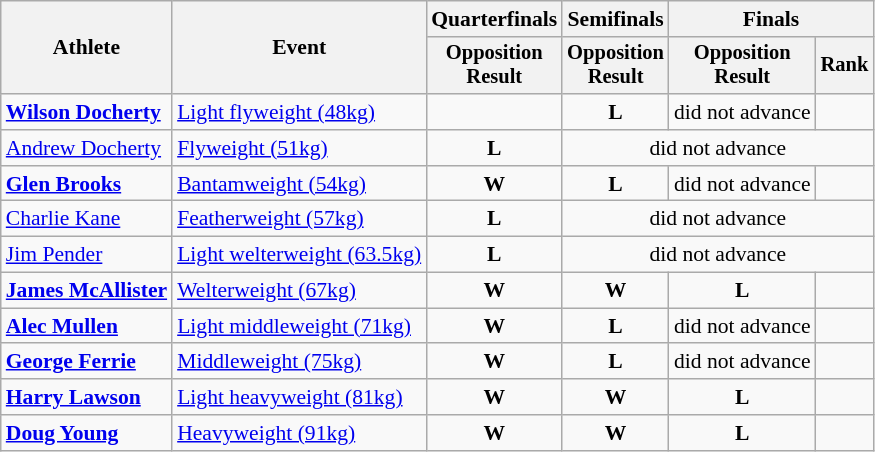<table class="wikitable" style="font-size:90%; text-align:center">
<tr>
<th rowspan=2>Athlete</th>
<th rowspan=2>Event</th>
<th>Quarterfinals</th>
<th>Semifinals</th>
<th colspan=2>Finals</th>
</tr>
<tr style="font-size:95%">
<th>Opposition<br>Result</th>
<th>Opposition<br>Result</th>
<th>Opposition<br>Result</th>
<th>Rank</th>
</tr>
<tr>
<td align=left><strong><a href='#'>Wilson Docherty</a></strong></td>
<td align=left><a href='#'>Light flyweight (48kg)</a></td>
<td></td>
<td> <strong>L</strong></td>
<td>did not advance</td>
<td></td>
</tr>
<tr>
<td align=left><a href='#'>Andrew Docherty</a></td>
<td align=left><a href='#'>Flyweight (51kg)</a></td>
<td> <strong>L</strong></td>
<td colspan=3>did not advance</td>
</tr>
<tr>
<td align=left><strong><a href='#'>Glen Brooks</a></strong></td>
<td align=left><a href='#'>Bantamweight (54kg)</a></td>
<td> <strong>W</strong></td>
<td> <strong>L</strong></td>
<td>did not advance</td>
<td></td>
</tr>
<tr>
<td align=left><a href='#'>Charlie Kane</a></td>
<td align=left><a href='#'>Featherweight (57kg)</a></td>
<td> <strong>L</strong></td>
<td colspan=3>did not advance</td>
</tr>
<tr>
<td align=left><a href='#'>Jim Pender</a></td>
<td align=left><a href='#'>Light welterweight (63.5kg)</a></td>
<td> <strong>L</strong></td>
<td colspan=3>did not advance</td>
</tr>
<tr>
<td align=left><strong><a href='#'>James McAllister</a></strong></td>
<td align=left><a href='#'>Welterweight (67kg)</a></td>
<td> <strong>W</strong></td>
<td> <strong>W</strong></td>
<td> <strong>L</strong></td>
<td></td>
</tr>
<tr>
<td align=left><strong><a href='#'>Alec Mullen</a></strong></td>
<td align=left><a href='#'>Light middleweight (71kg)</a></td>
<td> <strong>W</strong></td>
<td> <strong>L</strong></td>
<td>did not advance</td>
<td></td>
</tr>
<tr>
<td align=left><strong><a href='#'>George Ferrie</a></strong></td>
<td align=left><a href='#'>Middleweight (75kg)</a></td>
<td> <strong>W</strong></td>
<td> <strong>L</strong></td>
<td>did not advance</td>
<td></td>
</tr>
<tr>
<td align=left><strong><a href='#'>Harry Lawson</a></strong></td>
<td align=left><a href='#'>Light heavyweight (81kg)</a></td>
<td> <strong>W</strong></td>
<td> <strong>W</strong></td>
<td> <strong>L</strong></td>
<td></td>
</tr>
<tr>
<td align=left><strong><a href='#'>Doug Young</a></strong></td>
<td align=left><a href='#'>Heavyweight (91kg)</a></td>
<td> <strong>W</strong></td>
<td> <strong>W</strong></td>
<td> <strong>L</strong></td>
<td></td>
</tr>
</table>
